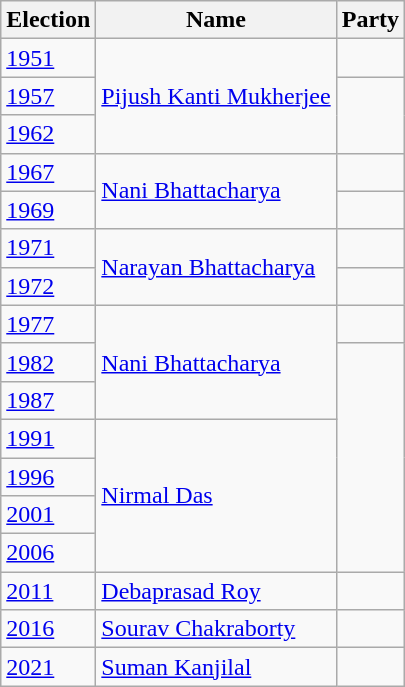<table class="wikitable sortable">
<tr>
<th>Election</th>
<th>Name</th>
<th colspan=2>Party</th>
</tr>
<tr>
<td><a href='#'>1951</a></td>
<td rowspan="3"><a href='#'>Pijush Kanti Mukherjee</a></td>
<td></td>
</tr>
<tr>
<td><a href='#'>1957</a></td>
</tr>
<tr>
<td><a href='#'>1962</a></td>
</tr>
<tr>
<td><a href='#'>1967</a></td>
<td rowspan="2"><a href='#'>Nani Bhattacharya</a></td>
<td></td>
</tr>
<tr>
<td><a href='#'>1969</a></td>
</tr>
<tr>
<td><a href='#'>1971</a></td>
<td rowspan="2"><a href='#'>Narayan Bhattacharya</a></td>
<td></td>
</tr>
<tr>
<td><a href='#'>1972</a></td>
</tr>
<tr>
<td><a href='#'>1977</a></td>
<td rowspan="3"><a href='#'>Nani Bhattacharya</a></td>
<td></td>
</tr>
<tr>
<td><a href='#'>1982</a></td>
</tr>
<tr>
<td><a href='#'>1987</a></td>
</tr>
<tr>
<td><a href='#'>1991</a></td>
<td rowspan="4"><a href='#'>Nirmal Das</a></td>
</tr>
<tr>
<td><a href='#'>1996</a></td>
</tr>
<tr>
<td><a href='#'>2001</a></td>
</tr>
<tr>
<td><a href='#'>2006</a></td>
</tr>
<tr>
<td><a href='#'>2011</a></td>
<td><a href='#'>Debaprasad Roy</a></td>
<td></td>
</tr>
<tr>
<td><a href='#'>2016</a></td>
<td><a href='#'>Sourav Chakraborty</a></td>
<td></td>
</tr>
<tr>
<td><a href='#'>2021</a></td>
<td><a href='#'>Suman Kanjilal</a></td>
<td></td>
</tr>
</table>
